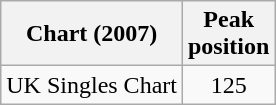<table class="wikitable sortable">
<tr>
<th>Chart (2007)</th>
<th>Peak<br>position</th>
</tr>
<tr>
<td>UK Singles Chart</td>
<td style="text-align:center;">125</td>
</tr>
</table>
